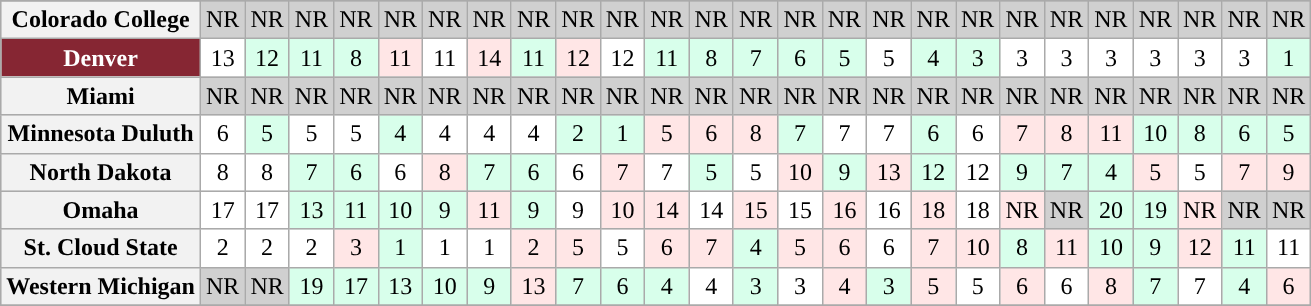<table class="wikitable sortable" style="text-align: center;">
<tr>
</tr>
<tr bgcolor=d0d0d0>
<th>Colorado College</th>
<td>NR</td>
<td>NR</td>
<td>NR</td>
<td>NR</td>
<td>NR</td>
<td>NR</td>
<td>NR</td>
<td>NR</td>
<td>NR</td>
<td>NR</td>
<td>NR</td>
<td>NR</td>
<td>NR</td>
<td>NR</td>
<td>NR</td>
<td>NR</td>
<td>NR</td>
<td>NR</td>
<td>NR</td>
<td>NR</td>
<td>NR</td>
<td>NR</td>
<td>NR</td>
<td>NR</td>
<td>NR</td>
</tr>
<tr bgcolor=d0d0d0>
<th style="color:white; background:#862633; ">Denver</th>
<td bgcolor=FFFFFF>13</td>
<td bgcolor=D8FFEB>12</td>
<td bgcolor=D8FFEB>11</td>
<td bgcolor=D8FFEB>8</td>
<td bgcolor=FFE6E6>11</td>
<td bgcolor=FFFFFF>11</td>
<td bgcolor=FFE6E6>14</td>
<td bgcolor=D8FFEB>11</td>
<td bgcolor=FFE6E6>12</td>
<td bgcolor=FFFFFF>12</td>
<td bgcolor=D8FFEB>11</td>
<td bgcolor=D8FFEB>8</td>
<td bgcolor=D8FFEB>7</td>
<td bgcolor=D8FFEB>6</td>
<td bgcolor=D8FFEB>5</td>
<td bgcolor=FFFFFF>5</td>
<td bgcolor=D8FFEB>4</td>
<td bgcolor=D8FFEB>3</td>
<td bgcolor=FFFFFF>3</td>
<td bgcolor=FFFFFF>3</td>
<td bgcolor=FFFFFF>3</td>
<td bgcolor=FFFFFF>3</td>
<td bgcolor=FFFFFF>3</td>
<td bgcolor=FFFFFF>3</td>
<td bgcolor=D8FFEB>1</td>
</tr>
<tr bgcolor=d0d0d0>
<th>Miami</th>
<td>NR</td>
<td>NR</td>
<td>NR</td>
<td>NR</td>
<td>NR</td>
<td>NR</td>
<td>NR</td>
<td>NR</td>
<td>NR</td>
<td>NR</td>
<td>NR</td>
<td>NR</td>
<td>NR</td>
<td>NR</td>
<td>NR</td>
<td>NR</td>
<td>NR</td>
<td>NR</td>
<td>NR</td>
<td>NR</td>
<td>NR</td>
<td>NR</td>
<td>NR</td>
<td>NR</td>
<td>NR</td>
</tr>
<tr bgcolor=d0d0d0>
<th>Minnesota Duluth</th>
<td bgcolor=FFFFFF>6</td>
<td bgcolor=D8FFEB>5</td>
<td bgcolor=FFFFFF>5</td>
<td bgcolor=FFFFFF>5</td>
<td bgcolor=D8FFEB>4</td>
<td bgcolor=FFFFFF>4</td>
<td bgcolor=FFFFFF>4</td>
<td bgcolor=FFFFFF>4</td>
<td bgcolor=D8FFEB>2</td>
<td bgcolor=D8FFEB>1</td>
<td bgcolor=FFE6E6>5</td>
<td bgcolor=FFE6E6>6</td>
<td bgcolor=FFE6E6>8</td>
<td bgcolor=D8FFEB>7</td>
<td bgcolor=FFFFFF>7</td>
<td bgcolor=FFFFFF>7</td>
<td bgcolor=D8FFEB>6</td>
<td bgcolor=FFFFFF>6</td>
<td bgcolor=FFE6E6>7</td>
<td bgcolor=FFE6E6>8</td>
<td bgcolor=FFE6E6>11</td>
<td bgcolor=D8FFEB>10</td>
<td bgcolor=D8FFEB>8</td>
<td bgcolor=D8FFEB>6</td>
<td bgcolor=D8FFEB>5</td>
</tr>
<tr bgcolor=d0d0d0>
<th>North Dakota</th>
<td bgcolor=FFFFFF>8</td>
<td bgcolor=FFFFFF>8</td>
<td bgcolor=D8FFEB>7</td>
<td bgcolor=D8FFEB>6</td>
<td bgcolor=FFFFFF>6</td>
<td bgcolor=FFE6E6>8</td>
<td bgcolor=D8FFEB>7</td>
<td bgcolor=D8FFEB>6</td>
<td bgcolor=FFFFFF>6</td>
<td bgcolor=FFE6E6>7</td>
<td bgcolor=FFFFFF>7</td>
<td bgcolor=D8FFEB>5</td>
<td bgcolor=FFFFFF>5</td>
<td bgcolor=FFE6E6>10</td>
<td bgcolor=D8FFEB>9</td>
<td bgcolor=FFE6E6>13</td>
<td bgcolor=D8FFEB>12</td>
<td bgcolor=FFFFFF>12</td>
<td bgcolor=D8FFEB>9</td>
<td bgcolor=D8FFEB>7</td>
<td bgcolor=D8FFEB>4</td>
<td bgcolor=FFE6E6>5</td>
<td bgcolor=FFFFFF>5</td>
<td bgcolor=FFE6E6>7</td>
<td bgcolor=FFE6E6>9</td>
</tr>
<tr bgcolor=d0d0d0>
<th>Omaha</th>
<td bgcolor=FFFFFF>17</td>
<td bgcolor=FFFFFF>17</td>
<td bgcolor=D8FFEB>13</td>
<td bgcolor=D8FFEB>11</td>
<td bgcolor=D8FFEB>10</td>
<td bgcolor=D8FFEB>9</td>
<td bgcolor=FFE6E6>11</td>
<td bgcolor=D8FFEB>9</td>
<td bgcolor=FFFFFF>9</td>
<td bgcolor=FFE6E6>10</td>
<td bgcolor=FFE6E6>14</td>
<td bgcolor=FFFFFF>14</td>
<td bgcolor=FFE6E6>15</td>
<td bgcolor=FFFFFF>15</td>
<td bgcolor=FFE6E6>16</td>
<td bgcolor=FFFFFF>16</td>
<td bgcolor=FFE6E6>18</td>
<td bgcolor=FFFFFF>18</td>
<td bgcolor=FFE6E6>NR</td>
<td>NR</td>
<td bgcolor=D8FFEB>20</td>
<td bgcolor=D8FFEB>19</td>
<td bgcolor=FFE6E6>NR</td>
<td>NR</td>
<td>NR</td>
</tr>
<tr bgcolor=d0d0d0>
<th>St. Cloud State</th>
<td bgcolor=FFFFFF>2</td>
<td bgcolor=FFFFFF>2</td>
<td bgcolor=FFFFFF>2</td>
<td bgcolor=FFE6E6>3</td>
<td bgcolor=D8FFEB>1</td>
<td bgcolor=FFFFFF>1</td>
<td bgcolor=FFFFFF>1</td>
<td bgcolor=FFE6E6>2</td>
<td bgcolor=FFE6E6>5</td>
<td bgcolor=FFFFFF>5</td>
<td bgcolor=FFE6E6>6</td>
<td bgcolor=FFE6E6>7</td>
<td bgcolor=D8FFEB>4</td>
<td bgcolor=FFE6E6>5</td>
<td bgcolor=FFE6E6>6</td>
<td bgcolor=FFFFFF>6</td>
<td bgcolor=FFE6E6>7</td>
<td bgcolor=FFE6E6>10</td>
<td bgcolor=D8FFEB>8</td>
<td bgcolor=FFE6E6>11</td>
<td bgcolor=D8FFEB>10</td>
<td bgcolor=D8FFEB>9</td>
<td bgcolor=FFE6E6>12</td>
<td bgcolor=D8FFEB>11</td>
<td bgcolor=FFFFFF>11</td>
</tr>
<tr bgcolor=d0d0d0>
<th>Western Michigan</th>
<td>NR</td>
<td>NR</td>
<td bgcolor=D8FFEB>19</td>
<td bgcolor=D8FFEB>17</td>
<td bgcolor=D8FFEB>13</td>
<td bgcolor=D8FFEB>10</td>
<td bgcolor=D8FFEB>9</td>
<td bgcolor=FFE6E6>13</td>
<td bgcolor=D8FFEB>7</td>
<td bgcolor=D8FFEB>6</td>
<td bgcolor=D8FFEB>4</td>
<td bgcolor=FFFFFF>4</td>
<td bgcolor=D8FFEB>3</td>
<td bgcolor=FFFFFF>3</td>
<td bgcolor=FFE6E6>4</td>
<td bgcolor=D8FFEB>3</td>
<td bgcolor=FFE6E6>5</td>
<td bgcolor=FFFFFF>5</td>
<td bgcolor=FFE6E6>6</td>
<td bgcolor=FFFFFF>6</td>
<td bgcolor=FFE6E6>8</td>
<td bgcolor=D8FFEB>7</td>
<td bgcolor=FFFFFF>7</td>
<td bgcolor=D8FFEB>4</td>
<td bgcolor=FFE6E6>6</td>
</tr>
<tr>
</tr>
</table>
